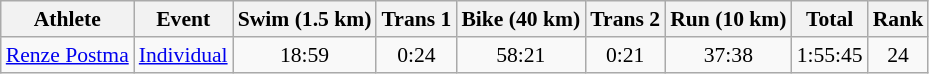<table class="wikitable" style="font-size:90%">
<tr>
<th>Athlete</th>
<th>Event</th>
<th>Swim (1.5 km)</th>
<th>Trans 1</th>
<th>Bike (40 km)</th>
<th>Trans 2</th>
<th>Run (10 km)</th>
<th>Total</th>
<th>Rank</th>
</tr>
<tr>
<td><a href='#'>Renze Postma</a></td>
<td><a href='#'>Individual</a></td>
<td align=center>18:59</td>
<td align=center>0:24</td>
<td align=center>58:21</td>
<td align=center>0:21</td>
<td align=center>37:38</td>
<td align=center>1:55:45</td>
<td align=center>24</td>
</tr>
</table>
